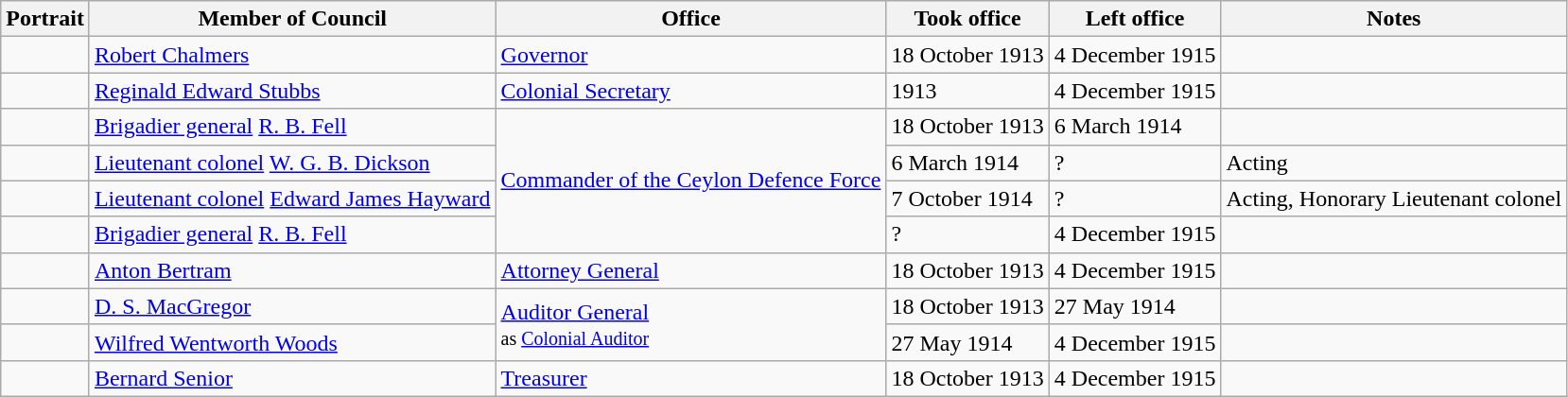<table class="wikitable sortable" text-align:center">
<tr>
<th>Portrait</th>
<th>Member of Council</th>
<th>Office</th>
<th>Took office</th>
<th>Left office</th>
<th>Notes</th>
</tr>
<tr>
<td></td>
<td><a href='#'>Robert Chalmers</a></td>
<td><a href='#'>Governor</a></td>
<td>18 October 1913</td>
<td>4 December 1915</td>
<td></td>
</tr>
<tr>
<td></td>
<td><a href='#'>Reginald Edward Stubbs</a></td>
<td><a href='#'>Colonial Secretary</a></td>
<td>1913</td>
<td>4 December 1915</td>
<td></td>
</tr>
<tr>
<td></td>
<td><a href='#'>Brigadier general</a> <a href='#'>R. B. Fell</a></td>
<td rowspan=4><a href='#'>Commander of the Ceylon Defence Force</a></td>
<td>18 October 1913</td>
<td>6 March 1914</td>
<td></td>
</tr>
<tr>
<td></td>
<td><a href='#'>Lieutenant colonel</a> <a href='#'>W. G. B. Dickson</a></td>
<td>6 March 1914</td>
<td>?</td>
<td>Acting</td>
</tr>
<tr>
<td></td>
<td><a href='#'>Lieutenant colonel</a> <a href='#'>Edward James Hayward</a></td>
<td>7 October 1914</td>
<td>?</td>
<td>Acting, Honorary Lieutenant colonel</td>
</tr>
<tr>
<td></td>
<td><a href='#'>Brigadier general</a> <a href='#'>R. B. Fell</a></td>
<td>?</td>
<td>4 December 1915</td>
<td></td>
</tr>
<tr>
<td></td>
<td><a href='#'>Anton Bertram</a></td>
<td><a href='#'>Attorney General</a></td>
<td>18 October 1913</td>
<td>4 December 1915</td>
<td></td>
</tr>
<tr>
<td></td>
<td><a href='#'>D. S. MacGregor</a></td>
<td rowspan=2><a href='#'>Auditor General</a><br><small>as <a href='#'>Colonial Auditor</a></small></td>
<td>18 October 1913</td>
<td>27 May 1914</td>
<td></td>
</tr>
<tr>
<td></td>
<td><a href='#'>Wilfred Wentworth Woods</a></td>
<td>27 May 1914</td>
<td>4 December 1915</td>
<td></td>
</tr>
<tr>
<td></td>
<td><a href='#'>Bernard Senior</a></td>
<td><a href='#'>Treasurer</a></td>
<td>18 October 1913</td>
<td>4 December 1915</td>
<td></td>
</tr>
</table>
